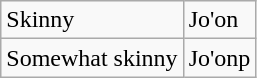<table class="wikitable">
<tr>
<td>Skinny</td>
<td>Jo'on</td>
</tr>
<tr>
<td>Somewhat skinny</td>
<td>Jo'onp</td>
</tr>
</table>
